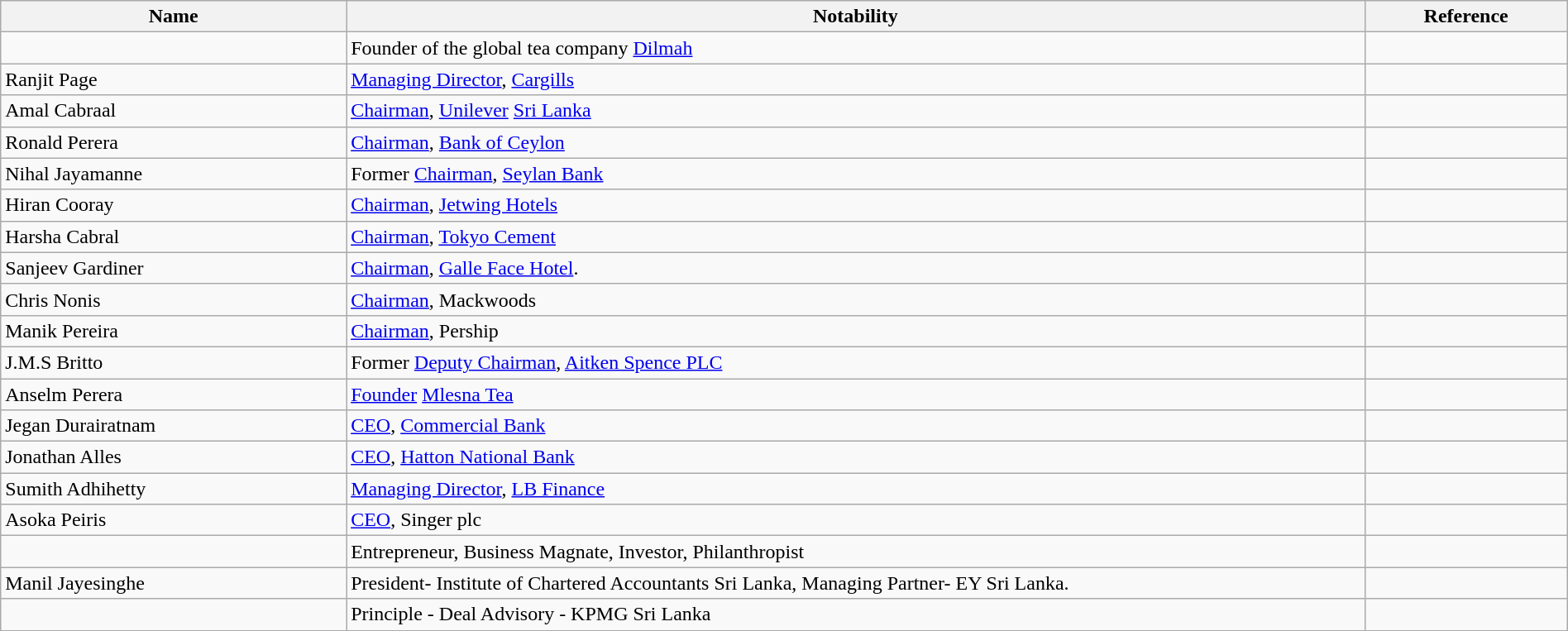<table class="wikitable sortable" style="width:100%">
<tr>
<th style="width:*;">Name</th>
<th class="unsortable" style="width:65%;">Notability</th>
<th class="unsortable" style="width:*;">Reference</th>
</tr>
<tr>
<td></td>
<td>Founder of the global tea company <a href='#'>Dilmah</a></td>
<td style="text-align:center;"></td>
</tr>
<tr>
<td>Ranjit Page</td>
<td><a href='#'>Managing Director</a>, <a href='#'>Cargills</a></td>
<td></td>
</tr>
<tr>
<td>Amal Cabraal</td>
<td><a href='#'>Chairman</a>, <a href='#'>Unilever</a> <a href='#'>Sri Lanka</a></td>
<td></td>
</tr>
<tr>
<td>Ronald Perera</td>
<td><a href='#'>Chairman</a>, <a href='#'>Bank of Ceylon</a></td>
<td></td>
</tr>
<tr>
<td>Nihal Jayamanne</td>
<td>Former <a href='#'>Chairman</a>, <a href='#'>Seylan Bank</a></td>
<td></td>
</tr>
<tr>
<td>Hiran Cooray</td>
<td><a href='#'>Chairman</a>, <a href='#'>Jetwing Hotels</a></td>
<td></td>
</tr>
<tr>
<td>Harsha Cabral</td>
<td><a href='#'>Chairman</a>, <a href='#'>Tokyo Cement</a></td>
<td></td>
</tr>
<tr>
<td>Sanjeev Gardiner</td>
<td><a href='#'>Chairman</a>, <a href='#'>Galle Face Hotel</a>.</td>
<td></td>
</tr>
<tr>
<td>Chris Nonis</td>
<td><a href='#'>Chairman</a>, Mackwoods</td>
<td></td>
</tr>
<tr>
<td>Manik Pereira</td>
<td><a href='#'>Chairman</a>, Pership</td>
<td></td>
</tr>
<tr>
<td>J.M.S Britto</td>
<td>Former <a href='#'>Deputy Chairman</a>, <a href='#'>Aitken Spence PLC</a></td>
<td></td>
</tr>
<tr>
<td>Anselm Perera</td>
<td><a href='#'>Founder</a> <a href='#'>Mlesna Tea</a></td>
<td></td>
</tr>
<tr>
<td>Jegan Durairatnam</td>
<td><a href='#'>CEO</a>, <a href='#'>Commercial Bank</a></td>
<td></td>
</tr>
<tr>
<td>Jonathan Alles</td>
<td><a href='#'>CEO</a>, <a href='#'>Hatton National Bank</a></td>
<td></td>
</tr>
<tr>
<td>Sumith Adhihetty</td>
<td><a href='#'>Managing Director</a>, <a href='#'>LB Finance</a></td>
<td></td>
</tr>
<tr>
<td>Asoka Peiris</td>
<td><a href='#'>CEO</a>, Singer plc</td>
<td></td>
</tr>
<tr>
<td></td>
<td>Entrepreneur, Business Magnate, Investor, Philanthropist</td>
<td style="text-align:center;"></td>
</tr>
<tr>
<td>Manil Jayesinghe</td>
<td>President- Institute of Chartered Accountants Sri Lanka, Managing Partner- EY Sri Lanka.</td>
<td></td>
</tr>
<tr>
<td></td>
<td>Principle - Deal Advisory - KPMG Sri Lanka</td>
<td style="text-align:center;"></td>
</tr>
</table>
